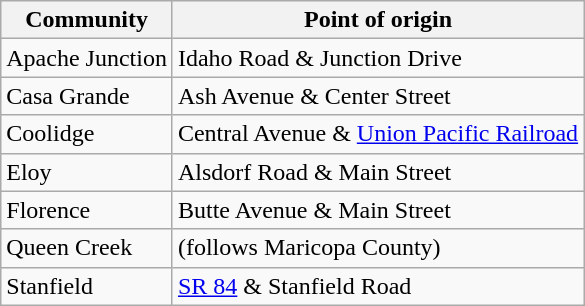<table class="wikitable">
<tr>
<th>Community</th>
<th>Point of origin</th>
</tr>
<tr>
<td>Apache Junction</td>
<td>Idaho Road & Junction Drive</td>
</tr>
<tr>
<td>Casa Grande</td>
<td>Ash Avenue & Center Street</td>
</tr>
<tr>
<td>Coolidge</td>
<td>Central Avenue & <a href='#'>Union Pacific Railroad</a></td>
</tr>
<tr>
<td>Eloy</td>
<td>Alsdorf Road & Main Street</td>
</tr>
<tr>
<td>Florence</td>
<td>Butte Avenue & Main Street</td>
</tr>
<tr>
<td>Queen Creek</td>
<td>(follows Maricopa County)</td>
</tr>
<tr>
<td>Stanfield</td>
<td><a href='#'>SR 84</a> & Stanfield Road</td>
</tr>
</table>
